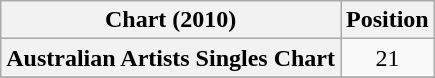<table class="wikitable plainrowheaders">
<tr>
<th scope="col">Chart (2010)</th>
<th scope="col">Position</th>
</tr>
<tr>
<th scope="row">Australian Artists Singles Chart</th>
<td style="text-align:center;">21</td>
</tr>
<tr>
</tr>
</table>
